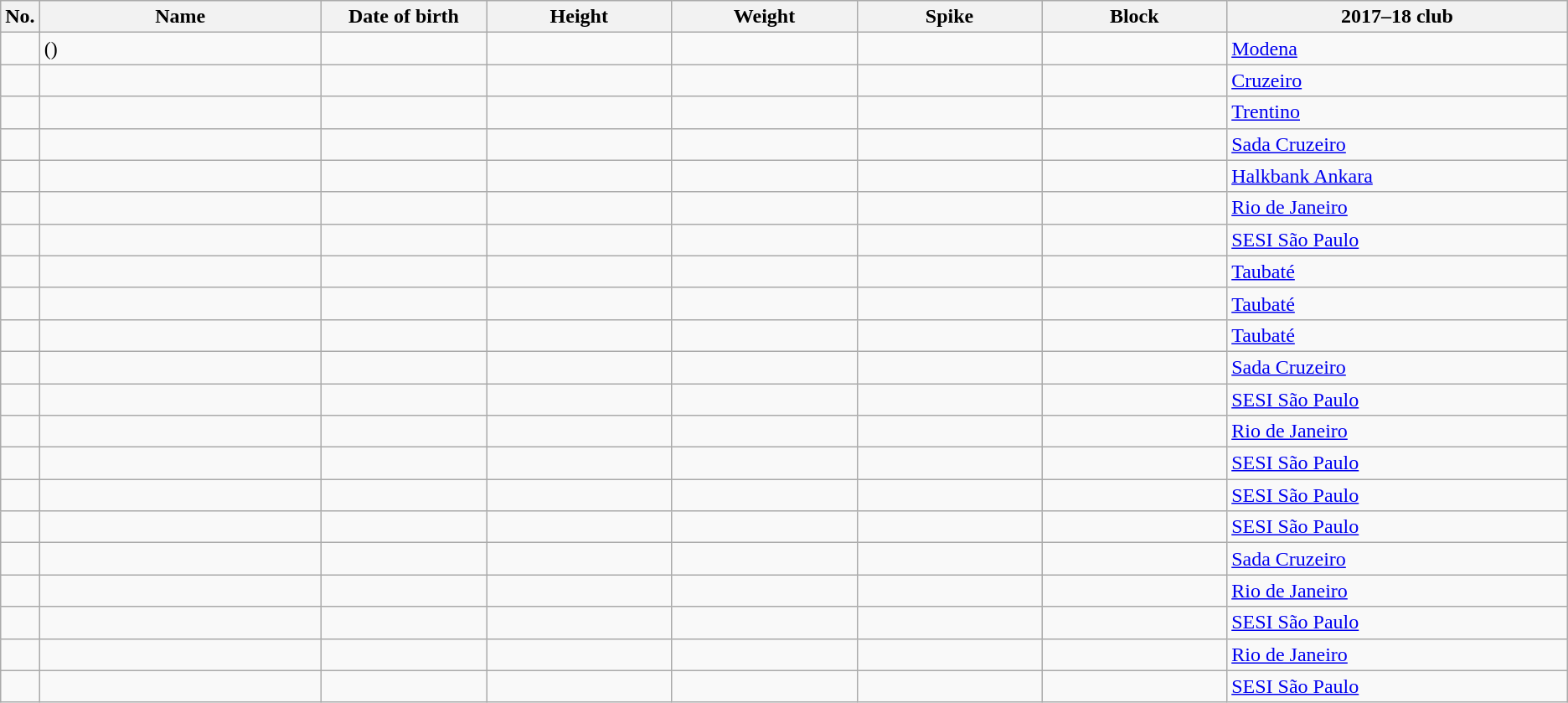<table class="wikitable sortable" style="font-size:100%; text-align:center;">
<tr>
<th>No.</th>
<th style="width:14em">Name</th>
<th style="width:8em">Date of birth</th>
<th style="width:9em">Height</th>
<th style="width:9em">Weight</th>
<th style="width:9em">Spike</th>
<th style="width:9em">Block</th>
<th style="width:17em">2017–18 club</th>
</tr>
<tr>
<td></td>
<td style="text-align:left;"> ()</td>
<td style="text-align:right;"></td>
<td></td>
<td></td>
<td></td>
<td></td>
<td style="text-align:left;"> <a href='#'>Modena</a></td>
</tr>
<tr>
<td></td>
<td style="text-align:left;"></td>
<td style="text-align:right;"></td>
<td></td>
<td></td>
<td></td>
<td></td>
<td style="text-align:left;"> <a href='#'>Cruzeiro</a></td>
</tr>
<tr>
<td></td>
<td style="text-align:left;"></td>
<td style="text-align:right;"></td>
<td></td>
<td></td>
<td></td>
<td></td>
<td style="text-align:left;"> <a href='#'>Trentino</a></td>
</tr>
<tr>
<td></td>
<td style="text-align:left;"></td>
<td style="text-align:right;"></td>
<td></td>
<td></td>
<td></td>
<td></td>
<td style="text-align:left;"> <a href='#'>Sada Cruzeiro</a></td>
</tr>
<tr>
<td></td>
<td style="text-align:left;"></td>
<td style="text-align:right;"></td>
<td></td>
<td></td>
<td></td>
<td></td>
<td style="text-align:left;"> <a href='#'>Halkbank Ankara</a></td>
</tr>
<tr>
<td></td>
<td style="text-align:left;"></td>
<td style="text-align:right;"></td>
<td></td>
<td></td>
<td></td>
<td></td>
<td style="text-align:left;"> <a href='#'>Rio de Janeiro</a></td>
</tr>
<tr>
<td></td>
<td style="text-align:left;"></td>
<td style="text-align:right;"></td>
<td></td>
<td></td>
<td></td>
<td></td>
<td style="text-align:left;"> <a href='#'>SESI São Paulo</a></td>
</tr>
<tr>
<td></td>
<td style="text-align:left;"></td>
<td style="text-align:right;"></td>
<td></td>
<td></td>
<td></td>
<td></td>
<td style="text-align:left;"> <a href='#'>Taubaté</a></td>
</tr>
<tr>
<td></td>
<td style="text-align:left;"></td>
<td style="text-align:right;"></td>
<td></td>
<td></td>
<td></td>
<td></td>
<td style="text-align:left;"> <a href='#'>Taubaté</a></td>
</tr>
<tr>
<td></td>
<td style="text-align:left;"></td>
<td style="text-align:right;"></td>
<td></td>
<td></td>
<td></td>
<td></td>
<td style="text-align:left;"> <a href='#'>Taubaté</a></td>
</tr>
<tr>
<td></td>
<td style="text-align:left;"></td>
<td style="text-align:right;"></td>
<td></td>
<td></td>
<td></td>
<td></td>
<td style="text-align:left;"> <a href='#'>Sada Cruzeiro</a></td>
</tr>
<tr>
<td></td>
<td style="text-align:left;"></td>
<td style="text-align:right;"></td>
<td></td>
<td></td>
<td></td>
<td></td>
<td style="text-align:left;"> <a href='#'>SESI São Paulo</a></td>
</tr>
<tr>
<td></td>
<td style="text-align:left;"></td>
<td style="text-align:right;"></td>
<td></td>
<td></td>
<td></td>
<td></td>
<td style="text-align:left;"> <a href='#'>Rio de Janeiro</a></td>
</tr>
<tr>
<td></td>
<td style="text-align:left;"></td>
<td style="text-align:right;"></td>
<td></td>
<td></td>
<td></td>
<td></td>
<td style="text-align:left;"> <a href='#'>SESI São Paulo</a></td>
</tr>
<tr>
<td></td>
<td style="text-align:left;"></td>
<td style="text-align:right;"></td>
<td></td>
<td></td>
<td></td>
<td></td>
<td style="text-align:left;"> <a href='#'>SESI São Paulo</a></td>
</tr>
<tr>
<td></td>
<td style="text-align:left;"></td>
<td style="text-align:right;"></td>
<td></td>
<td></td>
<td></td>
<td></td>
<td style="text-align:left;"> <a href='#'>SESI São Paulo</a></td>
</tr>
<tr>
<td></td>
<td style="text-align:left;"></td>
<td style="text-align:right;"></td>
<td></td>
<td></td>
<td></td>
<td></td>
<td style="text-align:left;"> <a href='#'>Sada Cruzeiro</a></td>
</tr>
<tr>
<td></td>
<td style="text-align:left;"></td>
<td style="text-align:right;"></td>
<td></td>
<td></td>
<td></td>
<td></td>
<td style="text-align:left;"> <a href='#'>Rio de Janeiro</a></td>
</tr>
<tr>
<td></td>
<td style="text-align:left;"></td>
<td style="text-align:right;"></td>
<td></td>
<td></td>
<td></td>
<td></td>
<td style="text-align:left;"> <a href='#'>SESI São Paulo</a></td>
</tr>
<tr>
<td></td>
<td style="text-align:left;"></td>
<td style="text-align:right;"></td>
<td></td>
<td></td>
<td></td>
<td></td>
<td style="text-align:left;"> <a href='#'>Rio de Janeiro</a></td>
</tr>
<tr>
<td></td>
<td style="text-align:left;"></td>
<td style="text-align:right;"></td>
<td></td>
<td></td>
<td></td>
<td></td>
<td style="text-align:left;"> <a href='#'>SESI São Paulo</a></td>
</tr>
</table>
